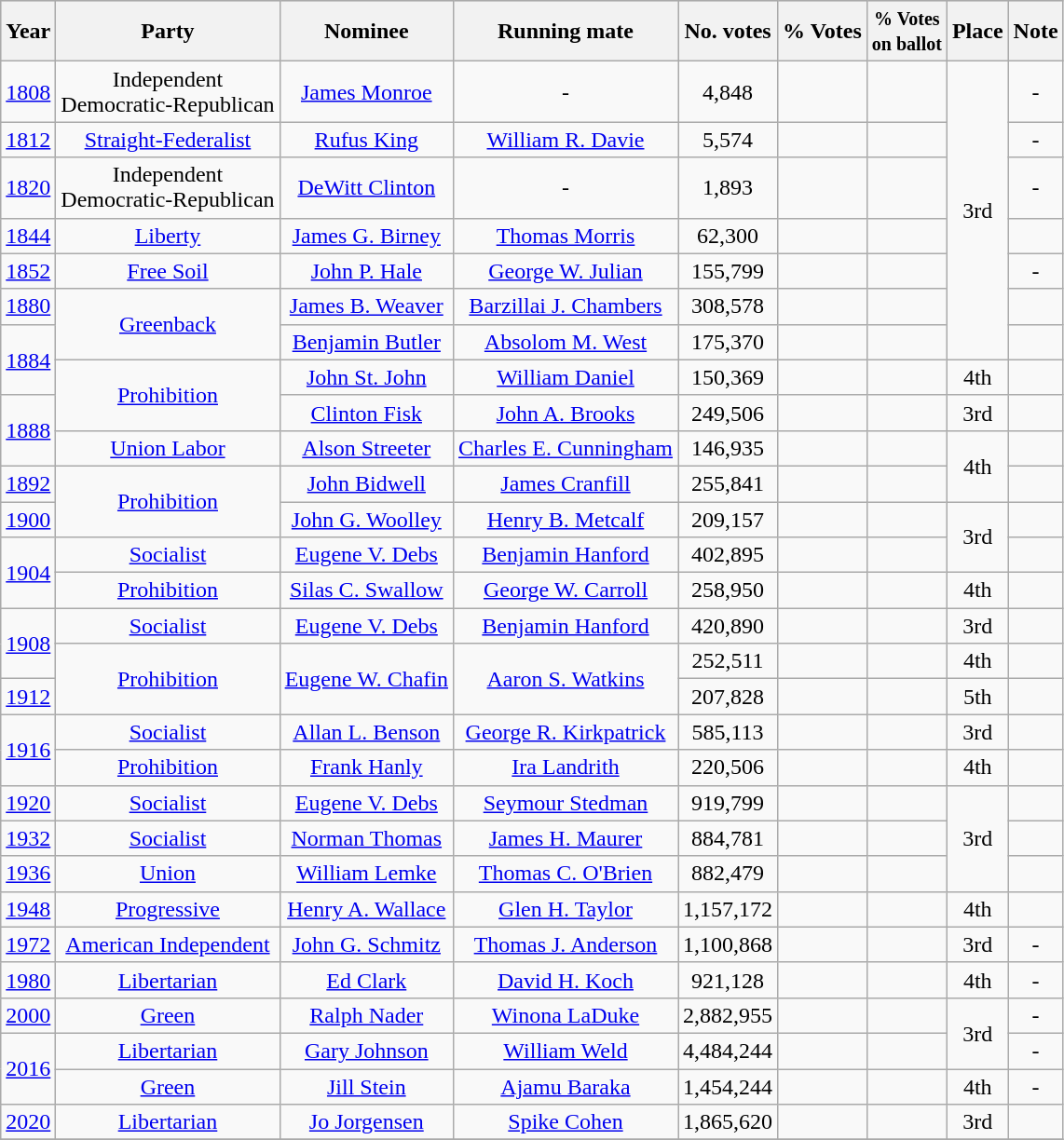<table class="wikitable sortable" style="text-align:center;" style="width:1050px">
<tr style="background:lightgrey;">
<th>Year</th>
<th>Party</th>
<th>Nominee</th>
<th>Running mate</th>
<th data-sort-type=number>No. votes</th>
<th data-sort-type=number>% Votes</th>
<th data-sort-type=number><small>% Votes<br>on ballot</small></th>
<th>Place</th>
<th class="unsortable">Note</th>
</tr>
<tr>
<td align="center"><a href='#'>1808</a></td>
<td align="center">Independent<br>Democratic-Republican</td>
<td align="center"><a href='#'>James Monroe</a></td>
<td align="center">-</td>
<td align="center">4,848</td>
<td></td>
<td></td>
<td align="center" rowspan=7>3rd</td>
<td align="center">-</td>
</tr>
<tr>
<td align="center"><a href='#'>1812</a></td>
<td align="center"><a href='#'>Straight-Federalist</a></td>
<td align="center"><a href='#'>Rufus King</a></td>
<td align="center"><a href='#'>William R. Davie</a></td>
<td align="center">5,574</td>
<td></td>
<td></td>
<td align="center">-</td>
</tr>
<tr>
<td align="center"><a href='#'>1820</a></td>
<td align="center">Independent<br>Democratic-Republican</td>
<td align="center"><a href='#'>DeWitt Clinton</a></td>
<td align="center">-</td>
<td align="center">1,893</td>
<td></td>
<td></td>
<td align="center">-</td>
</tr>
<tr>
<td align="center"><a href='#'>1844</a></td>
<td align="center"><a href='#'>Liberty</a></td>
<td align="center"><a href='#'>James G. Birney</a></td>
<td align="center"><a href='#'>Thomas Morris</a></td>
<td align="center">62,300</td>
<td></td>
<td></td>
<td align="center"></td>
</tr>
<tr>
<td align="center"><a href='#'>1852</a></td>
<td align="center"><a href='#'>Free Soil</a></td>
<td align="center"><a href='#'>John P. Hale</a></td>
<td align="center"><a href='#'>George W. Julian</a></td>
<td align="center">155,799</td>
<td></td>
<td></td>
<td align="center">-</td>
</tr>
<tr>
<td align="center"><a href='#'>1880</a></td>
<td rowspan="2" align="center"><a href='#'>Greenback</a></td>
<td align="center"><a href='#'>James B. Weaver</a></td>
<td align="center"><a href='#'>Barzillai J. Chambers</a></td>
<td align="center">308,578</td>
<td></td>
<td></td>
<td align="center"></td>
</tr>
<tr>
<td align="center" rowspan=2><a href='#'>1884</a></td>
<td align="center"><a href='#'>Benjamin Butler</a></td>
<td align="center"><a href='#'>Absolom M. West</a></td>
<td align="center">175,370</td>
<td></td>
<td></td>
<td align="center"></td>
</tr>
<tr>
<td rowspan="2" align="center"><a href='#'>Prohibition</a></td>
<td align="center"><a href='#'>John St. John</a></td>
<td align="center"><a href='#'>William Daniel</a></td>
<td align="center">150,369</td>
<td></td>
<td></td>
<td align="center">4th</td>
<td align="center"></td>
</tr>
<tr>
<td align="center" rowspan=2><a href='#'>1888</a></td>
<td align="center"><a href='#'>Clinton Fisk</a></td>
<td align="center"><a href='#'>John A. Brooks</a></td>
<td align="center">249,506</td>
<td></td>
<td></td>
<td align="center">3rd</td>
<td align="center"></td>
</tr>
<tr>
<td align="center"><a href='#'>Union Labor</a></td>
<td align="center"><a href='#'>Alson Streeter</a></td>
<td align="center"><a href='#'>Charles E. Cunningham</a></td>
<td align="center">146,935</td>
<td></td>
<td></td>
<td align="center" rowspan=2>4th</td>
<td align="center"></td>
</tr>
<tr>
<td align="center"><a href='#'>1892</a></td>
<td align="center" rowspan=2><a href='#'>Prohibition</a></td>
<td align="center"><a href='#'>John Bidwell</a></td>
<td align="center"><a href='#'>James Cranfill</a></td>
<td align="center">255,841</td>
<td></td>
<td></td>
<td align="center"></td>
</tr>
<tr>
<td align="center"><a href='#'>1900</a></td>
<td align="center"><a href='#'>John G. Woolley</a></td>
<td align="center"><a href='#'>Henry B. Metcalf</a></td>
<td align="center">209,157</td>
<td></td>
<td></td>
<td align="center" rowspan=2>3rd</td>
<td align="center"></td>
</tr>
<tr>
<td align="center" rowspan=2><a href='#'>1904</a></td>
<td align="center"><a href='#'>Socialist</a></td>
<td align="center"><a href='#'>Eugene V. Debs</a></td>
<td align="center"><a href='#'>Benjamin Hanford</a></td>
<td align="center">402,895</td>
<td></td>
<td></td>
<td align="center"></td>
</tr>
<tr>
<td align="center"><a href='#'>Prohibition</a></td>
<td align="center"><a href='#'>Silas C. Swallow</a></td>
<td align="center"><a href='#'>George W. Carroll</a></td>
<td align="center">258,950</td>
<td></td>
<td></td>
<td align="center">4th</td>
<td align="center"></td>
</tr>
<tr>
<td align="center" rowspan=2><a href='#'>1908</a></td>
<td align="center"><a href='#'>Socialist</a></td>
<td align="center"><a href='#'>Eugene V. Debs</a></td>
<td align="center"><a href='#'>Benjamin Hanford</a></td>
<td align="center">420,890</td>
<td></td>
<td></td>
<td align="center">3rd</td>
<td align="center"></td>
</tr>
<tr>
<td rowspan="2" align="center"><a href='#'>Prohibition</a></td>
<td rowspan="2" align="center"><a href='#'>Eugene W. Chafin</a></td>
<td rowspan="2" align="center"><a href='#'>Aaron S. Watkins</a></td>
<td align="center">252,511</td>
<td></td>
<td></td>
<td align="center">4th</td>
<td align="center"></td>
</tr>
<tr>
<td align="center"><a href='#'>1912</a></td>
<td align="center">207,828</td>
<td></td>
<td></td>
<td align="center">5th</td>
<td align="center"></td>
</tr>
<tr>
<td align="center" rowspan=2><a href='#'>1916</a></td>
<td align="center"><a href='#'>Socialist</a></td>
<td align="center"><a href='#'>Allan L. Benson</a></td>
<td align="center"><a href='#'>George R. Kirkpatrick</a></td>
<td align="center">585,113</td>
<td></td>
<td></td>
<td align="center">3rd</td>
<td align="center"></td>
</tr>
<tr>
<td align="center"><a href='#'>Prohibition</a></td>
<td align="center"><a href='#'>Frank Hanly</a></td>
<td align="center"><a href='#'>Ira Landrith</a></td>
<td align="center">220,506</td>
<td></td>
<td></td>
<td align="center">4th</td>
<td align="center"></td>
</tr>
<tr>
<td align="center"><a href='#'>1920</a></td>
<td align="center"><a href='#'>Socialist</a></td>
<td align="center"><a href='#'>Eugene V. Debs</a></td>
<td align="center"><a href='#'>Seymour Stedman</a></td>
<td align="center">919,799</td>
<td></td>
<td></td>
<td align="center" rowspan=3>3rd</td>
<td align="center"></td>
</tr>
<tr>
<td align="center"><a href='#'>1932</a></td>
<td align="center"><a href='#'>Socialist</a></td>
<td align="center"><a href='#'>Norman Thomas</a></td>
<td align="center"><a href='#'>James H. Maurer</a></td>
<td align="center">884,781</td>
<td></td>
<td></td>
<td align="center"></td>
</tr>
<tr>
<td align="center"><a href='#'>1936</a></td>
<td align="center"><a href='#'>Union</a></td>
<td align="center"><a href='#'>William Lemke</a></td>
<td align="center"><a href='#'>Thomas C. O'Brien</a></td>
<td align="center">882,479</td>
<td></td>
<td></td>
<td align="center"></td>
</tr>
<tr>
<td align="center"><a href='#'>1948</a></td>
<td align="center"><a href='#'>Progressive</a></td>
<td align="center"><a href='#'>Henry A. Wallace</a></td>
<td align="center"><a href='#'>Glen H. Taylor</a></td>
<td align="center">1,157,172</td>
<td></td>
<td></td>
<td align="center">4th</td>
<td align="center"></td>
</tr>
<tr>
<td align="center"><a href='#'>1972</a></td>
<td align="center"><a href='#'>American Independent</a></td>
<td align="center"><a href='#'>John G. Schmitz</a></td>
<td align="center"><a href='#'>Thomas J. Anderson</a></td>
<td align="center">1,100,868</td>
<td></td>
<td></td>
<td align="center">3rd</td>
<td align="center">-</td>
</tr>
<tr>
<td align="center"><a href='#'>1980</a></td>
<td align="center"><a href='#'>Libertarian</a></td>
<td align="center"><a href='#'>Ed Clark</a></td>
<td align="center"><a href='#'>David H. Koch</a></td>
<td align="center">921,128</td>
<td></td>
<td></td>
<td align="center">4th</td>
<td align="center">-</td>
</tr>
<tr>
<td align="center"><a href='#'>2000</a></td>
<td align="center"><a href='#'>Green</a></td>
<td align="center"><a href='#'>Ralph Nader</a></td>
<td align="center"><a href='#'>Winona LaDuke</a></td>
<td align="center">2,882,955</td>
<td></td>
<td></td>
<td align="center" rowspan=2>3rd</td>
<td align="center">-</td>
</tr>
<tr>
<td align="center" rowspan=2><a href='#'>2016</a></td>
<td align="center"><a href='#'>Libertarian</a></td>
<td align="center"><a href='#'>Gary Johnson</a></td>
<td align="center"><a href='#'>William Weld</a></td>
<td align="center">4,484,244</td>
<td></td>
<td></td>
<td align="center">-</td>
</tr>
<tr>
<td align="center"><a href='#'>Green</a></td>
<td align="center"><a href='#'>Jill Stein</a></td>
<td align="center"><a href='#'>Ajamu Baraka</a></td>
<td align="center">1,454,244</td>
<td></td>
<td></td>
<td align="center">4th</td>
<td align="center">-</td>
</tr>
<tr>
<td align="center"><a href='#'>2020</a></td>
<td align="center"><a href='#'>Libertarian</a></td>
<td align="center"><a href='#'>Jo Jorgensen</a></td>
<td align="center"><a href='#'>Spike Cohen</a></td>
<td align="center">1,865,620</td>
<td></td>
<td></td>
<td align="center">3rd</td>
<td align="center"></td>
</tr>
<tr>
</tr>
</table>
